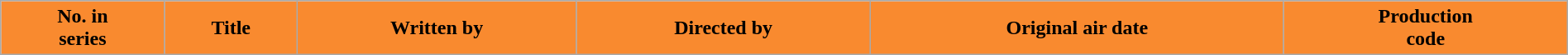<table class="wikitable plainrowheaders" style="width:100%;">
<tr>
<th style="background:#F98A2F">No. in<br>series</th>
<th style="background:#F98A2F">Title</th>
<th style="background:#F98A2F">Written by</th>
<th style="background:#F98A2F">Directed by</th>
<th style="background:#F98A2F">Original air date</th>
<th style="background:#F98A2F">Production<br>code<br>








</th>
</tr>
</table>
